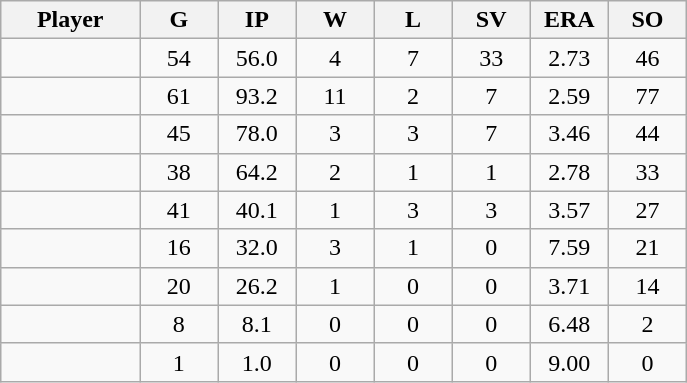<table class="wikitable sortable">
<tr>
<th bgcolor="#DDDDFF" width="16%">Player</th>
<th bgcolor="#DDDDFF" width="9%">G</th>
<th bgcolor="#DDDDFF" width="9%">IP</th>
<th bgcolor="#DDDDFF" width="9%">W</th>
<th bgcolor="#DDDDFF" width="9%">L</th>
<th bgcolor="#DDDDFF" width="9%">SV</th>
<th bgcolor="#DDDDFF" width="9%">ERA</th>
<th bgcolor="#DDDDFF" width="9%">SO</th>
</tr>
<tr align="center">
<td></td>
<td>54</td>
<td>56.0</td>
<td>4</td>
<td>7</td>
<td>33</td>
<td>2.73</td>
<td>46</td>
</tr>
<tr align="center">
<td></td>
<td>61</td>
<td>93.2</td>
<td>11</td>
<td>2</td>
<td>7</td>
<td>2.59</td>
<td>77</td>
</tr>
<tr align="center">
<td></td>
<td>45</td>
<td>78.0</td>
<td>3</td>
<td>3</td>
<td>7</td>
<td>3.46</td>
<td>44</td>
</tr>
<tr align="center">
<td></td>
<td>38</td>
<td>64.2</td>
<td>2</td>
<td>1</td>
<td>1</td>
<td>2.78</td>
<td>33</td>
</tr>
<tr align="center">
<td></td>
<td>41</td>
<td>40.1</td>
<td>1</td>
<td>3</td>
<td>3</td>
<td>3.57</td>
<td>27</td>
</tr>
<tr align="center">
<td></td>
<td>16</td>
<td>32.0</td>
<td>3</td>
<td>1</td>
<td>0</td>
<td>7.59</td>
<td>21</td>
</tr>
<tr align="center">
<td></td>
<td>20</td>
<td>26.2</td>
<td>1</td>
<td>0</td>
<td>0</td>
<td>3.71</td>
<td>14</td>
</tr>
<tr align="center">
<td></td>
<td>8</td>
<td>8.1</td>
<td>0</td>
<td>0</td>
<td>0</td>
<td>6.48</td>
<td>2</td>
</tr>
<tr align="center">
<td></td>
<td>1</td>
<td>1.0</td>
<td>0</td>
<td>0</td>
<td>0</td>
<td>9.00</td>
<td>0</td>
</tr>
</table>
